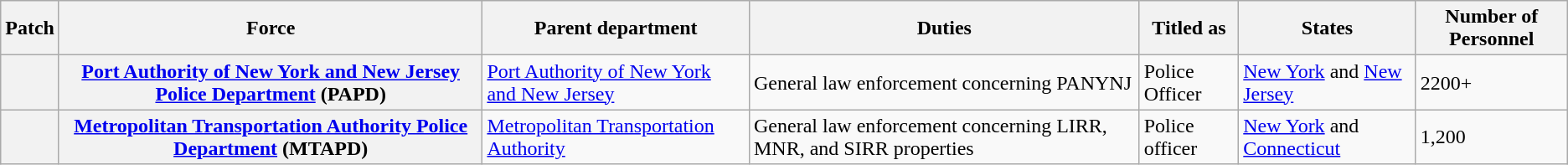<table class="wikitable sortable" style="text-align:left">
<tr>
<th>Patch</th>
<th>Force</th>
<th>Parent department</th>
<th>Duties</th>
<th>Titled as</th>
<th>States</th>
<th>Number of Personnel</th>
</tr>
<tr>
<th></th>
<th><a href='#'>Port Authority of New York and New Jersey Police Department</a> <strong>(PAPD)</strong></th>
<td><a href='#'>Port Authority of New York and New Jersey</a></td>
<td>General law enforcement concerning PANYNJ</td>
<td>Police Officer</td>
<td><a href='#'>New York</a> and <a href='#'>New Jersey</a></td>
<td> 2200+</td>
</tr>
<tr>
<th></th>
<th><a href='#'>Metropolitan Transportation Authority Police Department</a> (MTAPD)</th>
<td><a href='#'>Metropolitan Transportation Authority</a></td>
<td>General law enforcement concerning LIRR, MNR, and SIRR properties</td>
<td>Police officer</td>
<td><a href='#'>New York</a> and <a href='#'>Connecticut</a></td>
<td> 1,200</td>
</tr>
</table>
